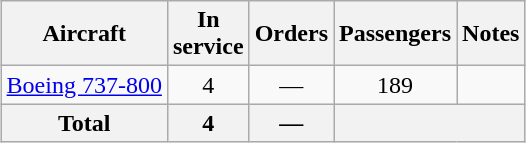<table class="wikitable" style="margin:0.5em auto; text-align:center">
<tr>
<th>Aircraft</th>
<th>In <br> service</th>
<th>Orders</th>
<th>Passengers</th>
<th>Notes</th>
</tr>
<tr>
<td><a href='#'>Boeing 737-800</a></td>
<td>4</td>
<td>—</td>
<td>189</td>
<td></td>
</tr>
<tr>
<th>Total</th>
<th>4</th>
<th>—</th>
<th colspan=2></th>
</tr>
</table>
